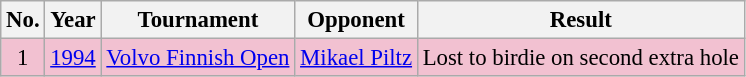<table class="wikitable" style="font-size:95%;">
<tr>
<th>No.</th>
<th>Year</th>
<th>Tournament</th>
<th>Opponent</th>
<th>Result</th>
</tr>
<tr style="background:#F2C1D1;">
<td align=center>1</td>
<td><a href='#'>1994</a></td>
<td><a href='#'>Volvo Finnish Open</a></td>
<td> <a href='#'>Mikael Piltz</a></td>
<td>Lost to birdie on second extra hole</td>
</tr>
</table>
